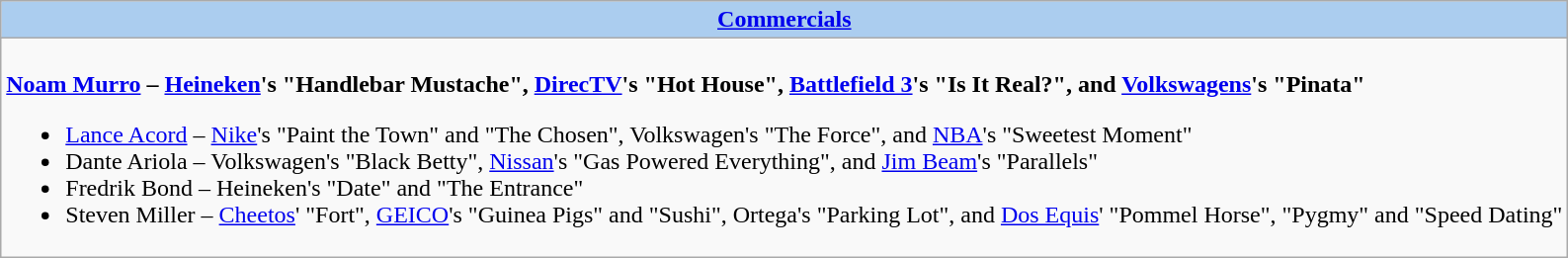<table class=wikitable style="width="100%">
<tr>
<th colspan="2" style="background:#abcdef;"><a href='#'>Commercials</a></th>
</tr>
<tr>
<td colspan="2" style="vertical-align:top;"><br><strong><a href='#'>Noam Murro</a> – <a href='#'>Heineken</a>'s "Handlebar Mustache", <a href='#'>DirecTV</a>'s "Hot House", <a href='#'>Battlefield 3</a>'s "Is It Real?", and <a href='#'>Volkswagens</a>'s "Pinata"</strong><ul><li><a href='#'>Lance Acord</a> – <a href='#'>Nike</a>'s "Paint the Town" and "The Chosen", Volkswagen's "The Force", and <a href='#'>NBA</a>'s "Sweetest Moment"</li><li>Dante Ariola – Volkswagen's "Black Betty", <a href='#'>Nissan</a>'s "Gas Powered Everything", and <a href='#'>Jim Beam</a>'s "Parallels"</li><li>Fredrik Bond – Heineken's "Date" and "The Entrance"</li><li>Steven Miller – <a href='#'>Cheetos</a>' "Fort", <a href='#'>GEICO</a>'s "Guinea Pigs" and "Sushi", Ortega's "Parking Lot", and <a href='#'>Dos Equis</a>' "Pommel Horse", "Pygmy" and "Speed Dating"</li></ul></td>
</tr>
</table>
